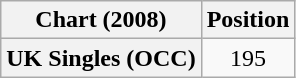<table class="wikitable plainrowheaders" style="text-align:center">
<tr>
<th scope="col">Chart (2008)</th>
<th scope="col">Position</th>
</tr>
<tr>
<th scope="row">UK Singles (OCC)</th>
<td align="center">195</td>
</tr>
</table>
